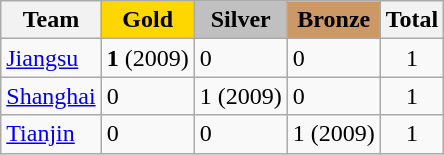<table class="wikitable sortable">
<tr>
<th>Team</th>
<th style=background:gold>Gold</th>
<th style=background:silver>Silver</th>
<th style=background:#cc9966>Bronze</th>
<th>Total</th>
</tr>
<tr>
<td><a href='#'>Jiangsu</a></td>
<td><strong>1</strong> (2009)</td>
<td>0</td>
<td>0</td>
<td align=center>1</td>
</tr>
<tr>
<td><a href='#'>Shanghai</a></td>
<td>0</td>
<td>1 (2009)</td>
<td>0</td>
<td align=center>1</td>
</tr>
<tr>
<td><a href='#'>Tianjin</a></td>
<td>0</td>
<td>0</td>
<td>1 (2009)</td>
<td align=center>1</td>
</tr>
</table>
